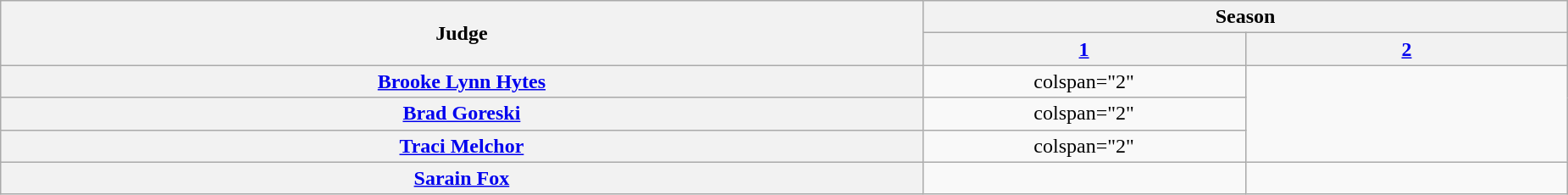<table class="wikitable plainrowheaders" style="text-align:center">
<tr>
<th rowspan="2" style="width:20%;" scope="col">Judge</th>
<th colspan="2">Season</th>
</tr>
<tr>
<th style="width:7%;" scope="colspan"><a href='#'>1</a></th>
<th style="width:7%;" scope="colspan"><a href='#'>2</a></th>
</tr>
<tr>
<th scope="row" style="text-align: center;"><a href='#'>Brooke Lynn Hytes</a></th>
<td>colspan="2" </td>
</tr>
<tr>
<th scope="row" style="text-align: center;"><a href='#'>Brad Goreski</a></th>
<td>colspan="2" </td>
</tr>
<tr>
<th scope="row" style="text-align: center;"><a href='#'>Traci Melchor</a></th>
<td>colspan="2" </td>
</tr>
<tr>
<th scope="row" style="text-align: center;"><a href='#'>Sarain Fox</a></th>
<td></td>
<td></td>
</tr>
</table>
